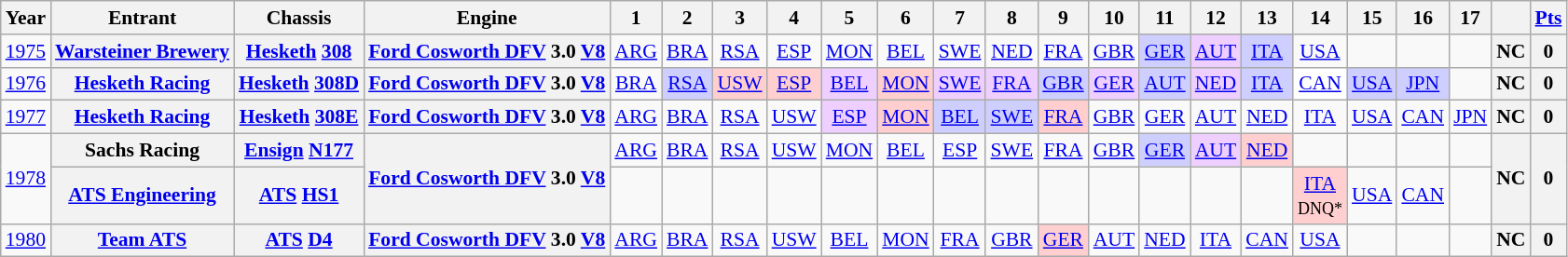<table class="wikitable" style="text-align:center; font-size:90%">
<tr>
<th>Year</th>
<th>Entrant</th>
<th>Chassis</th>
<th>Engine</th>
<th>1</th>
<th>2</th>
<th>3</th>
<th>4</th>
<th>5</th>
<th>6</th>
<th>7</th>
<th>8</th>
<th>9</th>
<th>10</th>
<th>11</th>
<th>12</th>
<th>13</th>
<th>14</th>
<th>15</th>
<th>16</th>
<th>17</th>
<th></th>
<th><a href='#'>Pts</a></th>
</tr>
<tr>
<td><a href='#'>1975</a></td>
<th><a href='#'>Warsteiner Brewery</a></th>
<th><a href='#'>Hesketh</a> <a href='#'>308</a></th>
<th><a href='#'>Ford Cosworth DFV</a> 3.0 <a href='#'>V8</a></th>
<td><a href='#'>ARG</a></td>
<td><a href='#'>BRA</a></td>
<td><a href='#'>RSA</a></td>
<td><a href='#'>ESP</a></td>
<td><a href='#'>MON</a></td>
<td><a href='#'>BEL</a></td>
<td><a href='#'>SWE</a></td>
<td><a href='#'>NED</a></td>
<td><a href='#'>FRA</a></td>
<td><a href='#'>GBR</a></td>
<td style="background:#cfcfff;"><a href='#'>GER</a><br></td>
<td style="background:#efcfff;"><a href='#'>AUT</a><br></td>
<td style="background:#cfcfff;"><a href='#'>ITA</a><br></td>
<td><a href='#'>USA</a></td>
<td></td>
<td></td>
<td></td>
<th>NC</th>
<th>0</th>
</tr>
<tr>
<td><a href='#'>1976</a></td>
<th><a href='#'>Hesketh Racing</a></th>
<th><a href='#'>Hesketh</a> <a href='#'>308D</a></th>
<th><a href='#'>Ford Cosworth DFV</a> 3.0 <a href='#'>V8</a></th>
<td><a href='#'>BRA</a></td>
<td style="background:#cfcfff;"><a href='#'>RSA</a><br></td>
<td style="background:#ffcfcf;"><a href='#'>USW</a><br></td>
<td style="background:#ffcfcf;"><a href='#'>ESP</a><br></td>
<td style="background:#efcfff;"><a href='#'>BEL</a><br></td>
<td style="background:#ffcfcf;"><a href='#'>MON</a><br></td>
<td style="background:#efcfff;"><a href='#'>SWE</a><br></td>
<td style="background:#efcfff;"><a href='#'>FRA</a><br></td>
<td style="background:#cfcfff;"><a href='#'>GBR</a><br></td>
<td style="background:#efcfff;"><a href='#'>GER</a><br></td>
<td style="background:#cfcfff;"><a href='#'>AUT</a><br></td>
<td style="background:#efcfff;"><a href='#'>NED</a><br></td>
<td style="background:#cfcfff;"><a href='#'>ITA</a><br></td>
<td style="background:white;"><a href='#'>CAN</a><br></td>
<td style="background:#cfcfff;"><a href='#'>USA</a><br></td>
<td style="background:#cfcfff;"><a href='#'>JPN</a><br></td>
<td></td>
<th>NC</th>
<th>0</th>
</tr>
<tr>
<td><a href='#'>1977</a></td>
<th><a href='#'>Hesketh Racing</a></th>
<th><a href='#'>Hesketh</a> <a href='#'>308E</a></th>
<th><a href='#'>Ford Cosworth DFV</a> 3.0 <a href='#'>V8</a></th>
<td><a href='#'>ARG</a></td>
<td><a href='#'>BRA</a></td>
<td><a href='#'>RSA</a></td>
<td><a href='#'>USW</a></td>
<td style="background:#efcfff;"><a href='#'>ESP</a><br></td>
<td style="background:#ffcfcf;"><a href='#'>MON</a><br></td>
<td style="background:#cfcfff;"><a href='#'>BEL</a><br></td>
<td style="background:#cfcfff;"><a href='#'>SWE</a><br></td>
<td style="background:#ffcfcf;"><a href='#'>FRA</a><br></td>
<td><a href='#'>GBR</a></td>
<td><a href='#'>GER</a></td>
<td><a href='#'>AUT</a></td>
<td><a href='#'>NED</a></td>
<td><a href='#'>ITA</a></td>
<td><a href='#'>USA</a></td>
<td><a href='#'>CAN</a></td>
<td><a href='#'>JPN</a></td>
<th>NC</th>
<th>0</th>
</tr>
<tr>
<td rowspan=2><a href='#'>1978</a></td>
<th>Sachs Racing</th>
<th><a href='#'>Ensign</a> <a href='#'>N177</a></th>
<th rowspan=2><a href='#'>Ford Cosworth DFV</a> 3.0 <a href='#'>V8</a></th>
<td><a href='#'>ARG</a></td>
<td><a href='#'>BRA</a></td>
<td><a href='#'>RSA</a></td>
<td><a href='#'>USW</a></td>
<td><a href='#'>MON</a></td>
<td><a href='#'>BEL</a></td>
<td><a href='#'>ESP</a></td>
<td><a href='#'>SWE</a></td>
<td><a href='#'>FRA</a></td>
<td><a href='#'>GBR</a></td>
<td style="background:#cfcfff;"><a href='#'>GER</a><br></td>
<td style="background:#efcfff;"><a href='#'>AUT</a><br></td>
<td style="background:#ffcfcf;"><a href='#'>NED</a><br></td>
<td></td>
<td></td>
<td></td>
<td></td>
<th rowspan=2>NC</th>
<th rowspan=2>0</th>
</tr>
<tr>
<th><a href='#'>ATS Engineering</a></th>
<th><a href='#'>ATS</a> <a href='#'>HS1</a></th>
<td></td>
<td></td>
<td></td>
<td></td>
<td></td>
<td></td>
<td></td>
<td></td>
<td></td>
<td></td>
<td></td>
<td></td>
<td></td>
<td style="background:#ffcfcf;"><a href='#'>ITA</a><br><small>DNQ*</small></td>
<td><a href='#'>USA</a></td>
<td><a href='#'>CAN</a></td>
<td></td>
</tr>
<tr>
<td><a href='#'>1980</a></td>
<th><a href='#'>Team ATS</a></th>
<th><a href='#'>ATS</a> <a href='#'>D4</a></th>
<th><a href='#'>Ford Cosworth DFV</a> 3.0 <a href='#'>V8</a></th>
<td><a href='#'>ARG</a></td>
<td><a href='#'>BRA</a></td>
<td><a href='#'>RSA</a></td>
<td><a href='#'>USW</a></td>
<td><a href='#'>BEL</a></td>
<td><a href='#'>MON</a></td>
<td><a href='#'>FRA</a></td>
<td><a href='#'>GBR</a></td>
<td style="background:#ffcfcf;"><a href='#'>GER</a><br></td>
<td><a href='#'>AUT</a></td>
<td><a href='#'>NED</a></td>
<td><a href='#'>ITA</a></td>
<td><a href='#'>CAN</a></td>
<td><a href='#'>USA</a></td>
<td></td>
<td></td>
<td></td>
<th>NC</th>
<th>0</th>
</tr>
</table>
